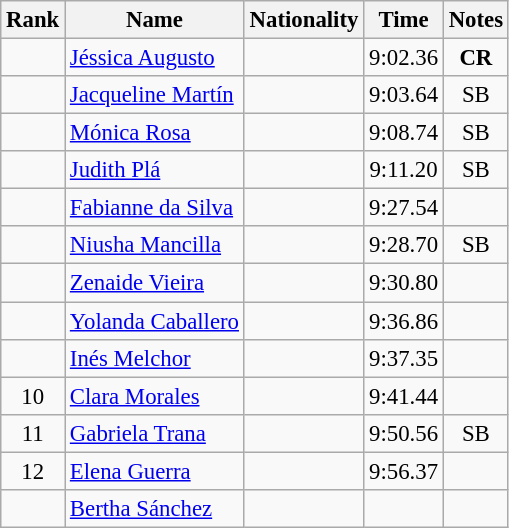<table class="wikitable sortable" style="text-align:center;font-size:95%">
<tr>
<th>Rank</th>
<th>Name</th>
<th>Nationality</th>
<th>Time</th>
<th>Notes</th>
</tr>
<tr>
<td></td>
<td align=left><a href='#'>Jéssica Augusto</a></td>
<td align=left></td>
<td>9:02.36</td>
<td><strong>CR</strong></td>
</tr>
<tr>
<td></td>
<td align=left><a href='#'>Jacqueline Martín</a></td>
<td align=left></td>
<td>9:03.64</td>
<td>SB</td>
</tr>
<tr>
<td></td>
<td align=left><a href='#'>Mónica Rosa</a></td>
<td align=left></td>
<td>9:08.74</td>
<td>SB</td>
</tr>
<tr>
<td></td>
<td align=left><a href='#'>Judith Plá</a></td>
<td align=left></td>
<td>9:11.20</td>
<td>SB</td>
</tr>
<tr>
<td></td>
<td align=left><a href='#'>Fabianne da Silva</a></td>
<td align=left></td>
<td>9:27.54</td>
<td></td>
</tr>
<tr>
<td></td>
<td align=left><a href='#'>Niusha Mancilla</a></td>
<td align=left></td>
<td>9:28.70</td>
<td>SB</td>
</tr>
<tr>
<td></td>
<td align=left><a href='#'>Zenaide Vieira</a></td>
<td align=left></td>
<td>9:30.80</td>
<td></td>
</tr>
<tr>
<td></td>
<td align=left><a href='#'>Yolanda Caballero</a></td>
<td align=left></td>
<td>9:36.86</td>
<td></td>
</tr>
<tr>
<td></td>
<td align=left><a href='#'>Inés Melchor</a></td>
<td align=left></td>
<td>9:37.35</td>
<td></td>
</tr>
<tr>
<td>10</td>
<td align=left><a href='#'>Clara Morales</a></td>
<td align=left></td>
<td>9:41.44</td>
<td></td>
</tr>
<tr>
<td>11</td>
<td align=left><a href='#'>Gabriela Trana</a></td>
<td align=left></td>
<td>9:50.56</td>
<td>SB</td>
</tr>
<tr>
<td>12</td>
<td align=left><a href='#'>Elena Guerra</a></td>
<td align=left></td>
<td>9:56.37</td>
<td></td>
</tr>
<tr>
<td></td>
<td align=left><a href='#'>Bertha Sánchez</a></td>
<td align=left></td>
<td></td>
<td></td>
</tr>
</table>
